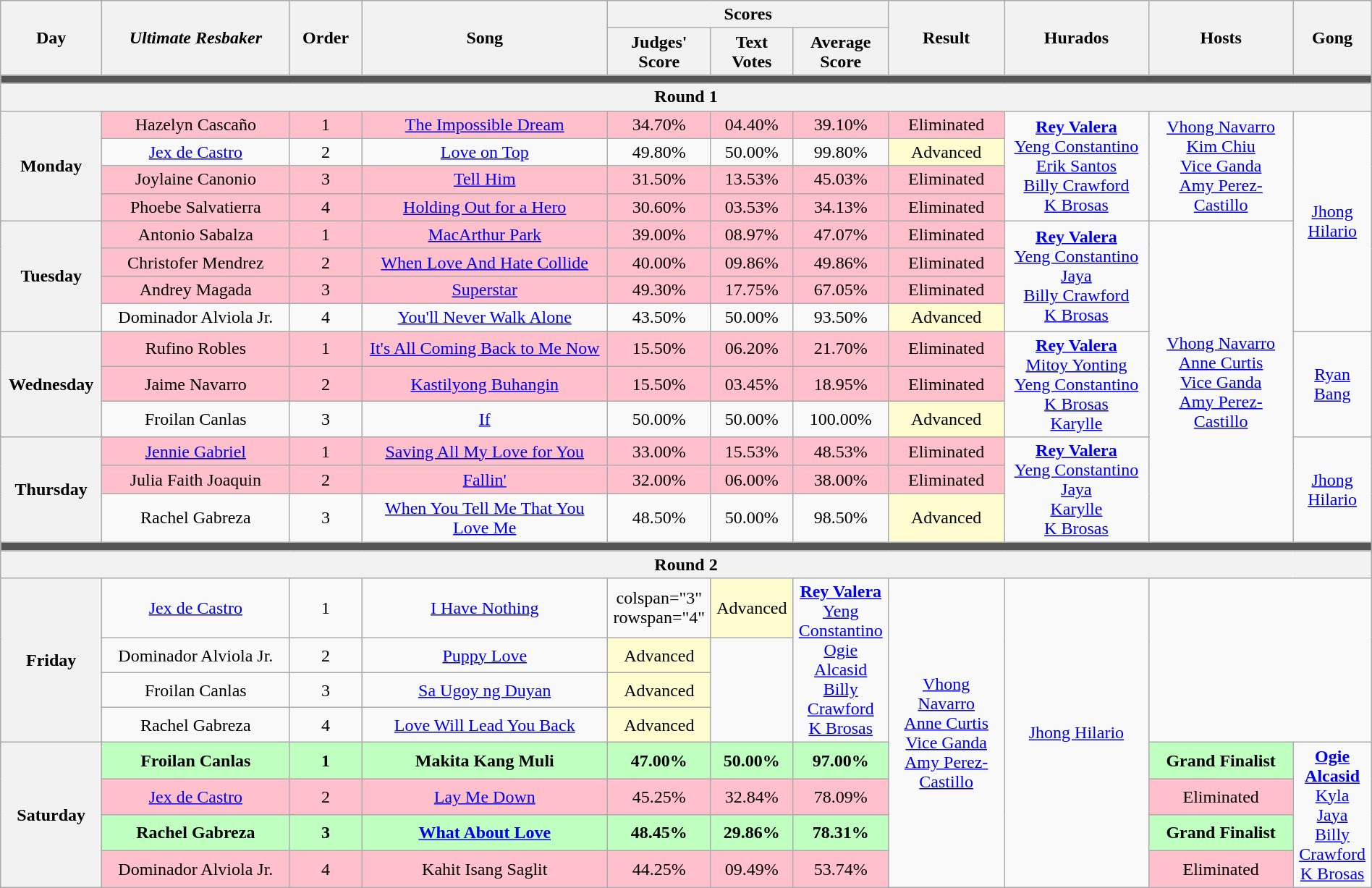<table class="wikitable mw-collapsible mw-collapsed" style="text-align:center;width:100%;">
<tr>
<th rowspan="2" width="07%">Day</th>
<th rowspan="2" width="13%"><em>Ultimate Resbaker</em></th>
<th rowspan="2" width="05%">Order</th>
<th rowspan="2" width="17%">Song</th>
<th colspan="3">Scores</th>
<th rowspan="2" width="8%">Result</th>
<th rowspan="2" width="10%">Hurados</th>
<th rowspan="2" width="10%">Hosts</th>
<th rowspan="2" width="05%">Gong</th>
</tr>
<tr>
<th width="05%">Judges' Score</th>
<th width="05%">Text Votes</th>
<th width="05%">Average Score</th>
</tr>
<tr>
<td colspan="11" style="background:#555;"></td>
</tr>
<tr>
<th colspan="11">Round 1</th>
</tr>
<tr>
<th rowspan="4">Monday<br></th>
<td style="background:pink">Hazelyn Cascaño</td>
<td style="background:pink">1</td>
<td style="background:pink"><a href='#'>The Impossible Dream</a></td>
<td style="background:pink">34.70%</td>
<td style="background:pink">04.40%</td>
<td style="background:pink">39.10%</td>
<td style="background:pink">Eliminated</td>
<td rowspan="4"><strong><a href='#'>Rey Valera</a></strong><br><a href='#'>Yeng Constantino</a><br><a href='#'>Erik Santos</a><br><a href='#'>Billy Crawford</a><br><a href='#'>K Brosas</a></td>
<td rowspan="4"><a href='#'>Vhong Navarro</a><br><a href='#'>Kim Chiu</a><br><a href='#'>Vice Ganda</a><br><a href='#'>Amy Perez-Castillo</a></td>
<td rowspan="8"><a href='#'>Jhong Hilario</a></td>
</tr>
<tr>
<td><a href='#'>Jex de Castro</a></td>
<td>2</td>
<td><a href='#'>Love on Top</a></td>
<td>49.80%</td>
<td>50.00%</td>
<td>99.80%</td>
<td style="background-color:#fffdd0">Advanced</td>
</tr>
<tr style="background:pink" |>
<td>Joylaine Canonio</td>
<td>3</td>
<td><a href='#'>Tell Him</a></td>
<td>31.50%</td>
<td>13.53%</td>
<td>45.03%</td>
<td>Eliminated</td>
</tr>
<tr style="background:pink" |>
<td>Phoebe Salvatierra</td>
<td>4</td>
<td><a href='#'>Holding Out for a Hero</a></td>
<td>30.60%</td>
<td>03.53%</td>
<td>34.13%</td>
<td>Eliminated</td>
</tr>
<tr>
<th rowspan="4">Tuesday<br></th>
<td style="background:pink">Antonio Sabalza</td>
<td style="background:pink">1</td>
<td style="background:pink"><a href='#'>MacArthur Park</a></td>
<td style="background:pink">39.00%</td>
<td style="background:pink">08.97%</td>
<td style="background:pink">47.07%</td>
<td style="background:pink">Eliminated</td>
<td rowspan="4"><strong><a href='#'>Rey Valera</a></strong><br><a href='#'>Yeng Constantino</a><br><a href='#'>Jaya</a><br><a href='#'>Billy Crawford</a><br><a href='#'>K Brosas</a></td>
<td rowspan="10"><a href='#'>Vhong Navarro</a><br><a href='#'>Anne Curtis</a><br><a href='#'>Vice Ganda</a><br><a href='#'>Amy Perez-Castillo</a></td>
</tr>
<tr style="background:pink" |>
<td>Christofer Mendrez</td>
<td>2</td>
<td><a href='#'>When Love And Hate Collide</a></td>
<td>40.00%</td>
<td>09.86%</td>
<td>49.86%</td>
<td>Eliminated</td>
</tr>
<tr style="background:pink" |>
<td>Andrey Magada</td>
<td>3</td>
<td><a href='#'>Superstar</a></td>
<td>49.30%</td>
<td>17.75%</td>
<td>67.05%</td>
<td>Eliminated</td>
</tr>
<tr>
<td>Dominador Alviola Jr.</td>
<td>4</td>
<td><a href='#'>You'll Never Walk Alone</a></td>
<td>43.50%</td>
<td>50.00%</td>
<td>93.50%</td>
<td style="background-color:#fffdd0">Advanced</td>
</tr>
<tr>
<th rowspan="3">Wednesday<br></th>
<td style="background:pink">Rufino Robles</td>
<td style="background:pink">1</td>
<td style="background:pink"><a href='#'>It's All Coming Back to Me Now</a></td>
<td style="background:pink">15.50%</td>
<td style="background:pink">06.20%</td>
<td style="background:pink">21.70%</td>
<td style="background-color:pink">Eliminated</td>
<td rowspan="3"><strong><a href='#'>Rey Valera</a></strong><br><a href='#'>Mitoy Yonting</a><br><a href='#'>Yeng Constantino</a><br><a href='#'>K Brosas</a><br><a href='#'>Karylle</a></td>
<td rowspan="3"><a href='#'>Ryan Bang</a></td>
</tr>
<tr style="background:pink" |>
<td>Jaime Navarro</td>
<td>2</td>
<td><a href='#'>Kastilyong Buhangin</a></td>
<td>15.50%</td>
<td>03.45%</td>
<td>18.95%</td>
<td>Eliminated</td>
</tr>
<tr>
<td>Froilan Canlas</td>
<td>3</td>
<td><a href='#'>If</a></td>
<td>50.00%</td>
<td>50.00%</td>
<td>100.00%</td>
<td style="background-color:#fffdd0">Advanced</td>
</tr>
<tr>
<th rowspan="3">Thursday<br></th>
<td style="background:pink"><a href='#'>Jennie Gabriel</a></td>
<td style="background:pink">1</td>
<td style="background:pink"><a href='#'>Saving All My Love for You</a></td>
<td style="background:pink">33.00%</td>
<td style="background:pink">15.53%</td>
<td style="background:pink">48.53%</td>
<td style="background:pink">Eliminated</td>
<td rowspan="3"><strong><a href='#'>Rey Valera</a></strong><br><a href='#'>Yeng Constantino</a><br><a href='#'>Jaya</a><br><a href='#'>Karylle</a><br><a href='#'>K Brosas</a></td>
<td rowspan="3"><a href='#'>Jhong Hilario</a></td>
</tr>
<tr style="background:pink" |>
<td>Julia Faith Joaquin</td>
<td>2</td>
<td><a href='#'>Fallin'</a></td>
<td>32.00%</td>
<td>06.00%</td>
<td>38.00%</td>
<td>Eliminated</td>
</tr>
<tr>
<td>Rachel Gabreza</td>
<td>3</td>
<td><a href='#'>When You Tell Me That You Love Me</a></td>
<td>48.50%</td>
<td>50.00%</td>
<td>98.50%</td>
<td style="background-color:#fffdd0">Advanced</td>
</tr>
<tr>
<td colspan="11" style="background:#555;"></td>
</tr>
<tr>
<th colspan="11">Round 2</th>
</tr>
<tr>
<th rowspan="4">Friday<br></th>
<td style="background:"><a href='#'>Jex de Castro</a></td>
<td style="background:">1</td>
<td style="background:"><a href='#'>I Have Nothing</a></td>
<td>colspan="3" rowspan="4" </td>
<td style="background:#FFFDD0">Advanced</td>
<td rowspan="4"><strong><a href='#'>Rey Valera</a></strong><br><a href='#'>Yeng Constantino</a><br><a href='#'>Ogie Alcasid</a><br><a href='#'>Billy Crawford</a><br><a href='#'>K Brosas</a></td>
<td rowspan="8"><a href='#'>Vhong Navarro</a><br><a href='#'>Anne Curtis</a><br><a href='#'>Vice Ganda</a><br><a href='#'>Amy Perez-Castillo</a></td>
<td rowspan="8"><a href='#'>Jhong Hilario</a></td>
</tr>
<tr>
<td>Dominador Alviola Jr.</td>
<td>2</td>
<td><a href='#'>Puppy Love</a></td>
<td style="background:#FFFDD0">Advanced</td>
</tr>
<tr style="background:" |>
<td>Froilan Canlas</td>
<td>3</td>
<td><a href='#'>Sa Ugoy ng Duyan</a></td>
<td style="background:#FFFDD0">Advanced</td>
</tr>
<tr style="background:" |>
<td>Rachel Gabreza</td>
<td>4</td>
<td><a href='#'>Love Will Lead You Back</a></td>
<td style="background:#FFFDD0">Advanced</td>
</tr>
<tr>
<th rowspan="4">Saturday<br></th>
<td style="background:#bfffc0"><strong>Froilan Canlas</strong></td>
<td style="background:#bfffc0"><strong>1</strong></td>
<td style="background:#bfffc0"><strong>Makita Kang Muli</strong></td>
<td style="background:#bfffc0"><strong>47.00%</strong></td>
<td style="background:#bfffc0"><strong>50.00%</strong></td>
<td style="background:#bfffc0"><strong>97.00%</strong></td>
<td style="background:#bfffc0"><strong>Grand Finalist</strong></td>
<td rowspan="4"><strong><a href='#'>Ogie Alcasid</a></strong><br><a href='#'>Kyla</a><br><a href='#'>Jaya</a><br><a href='#'>Billy Crawford</a><br><a href='#'>K Brosas</a></td>
</tr>
<tr style="background:pink" |>
<td><a href='#'>Jex de Castro</a></td>
<td>2</td>
<td><a href='#'>Lay Me Down</a></td>
<td>45.25%</td>
<td>32.84%</td>
<td>78.09%</td>
<td>Eliminated</td>
</tr>
<tr style="background:#bfffc0" |>
<td><strong>Rachel Gabreza</strong></td>
<td><strong>3</strong></td>
<td><strong><a href='#'>What About Love</a></strong></td>
<td><strong>48.45%</strong></td>
<td><strong>29.86%</strong></td>
<td><strong>78.31%</strong></td>
<td><strong>Grand Finalist</strong></td>
</tr>
<tr style="background:pink" |>
<td>Dominador Alviola Jr.</td>
<td>4</td>
<td>Kahit Isang Saglit</td>
<td>44.25%</td>
<td>09.49%</td>
<td>53.74%</td>
<td>Eliminated</td>
</tr>
</table>
